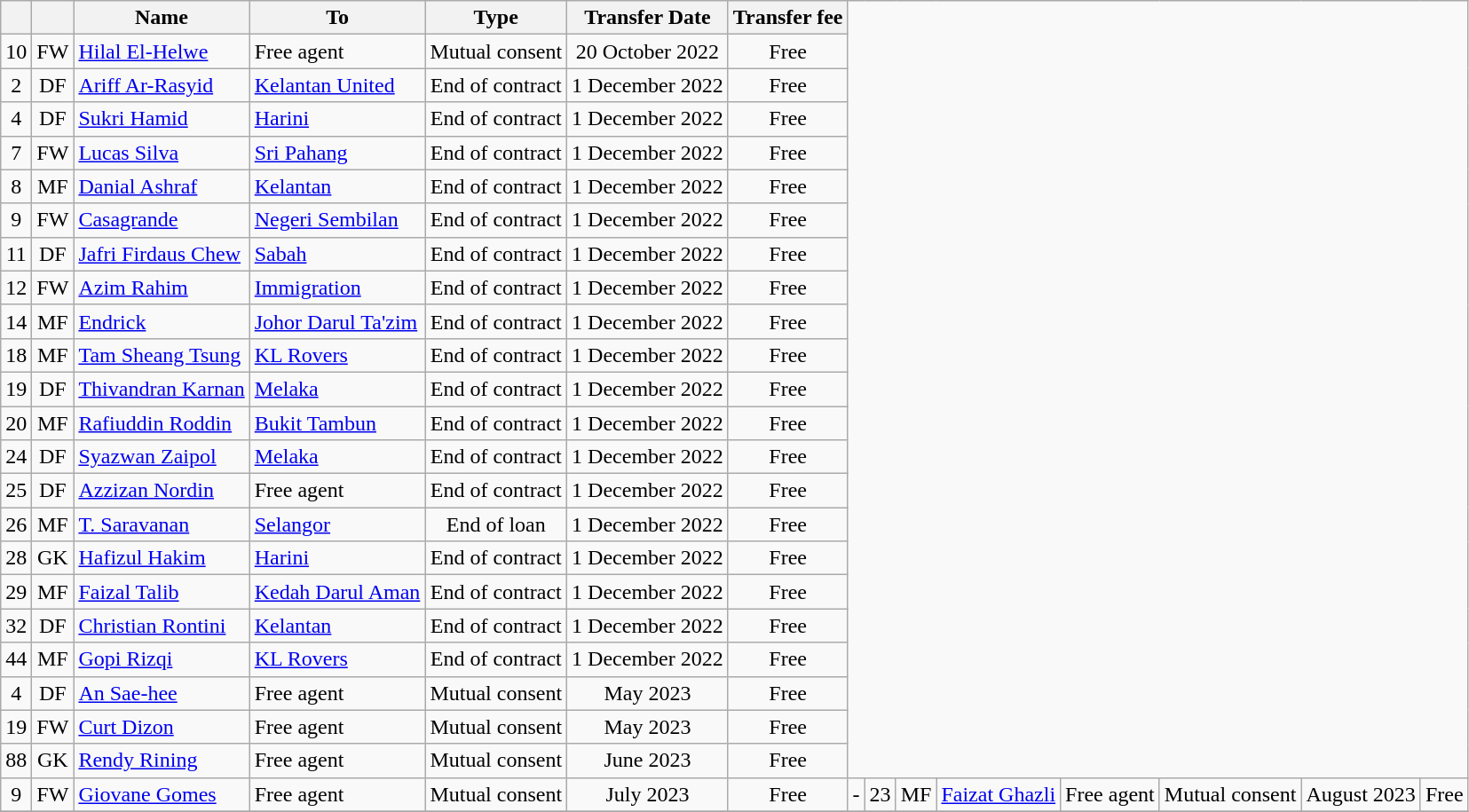<table class="wikitable" style="text-align:center;">
<tr>
<th></th>
<th></th>
<th>Name</th>
<th>To</th>
<th>Type</th>
<th>Transfer Date</th>
<th>Transfer fee</th>
</tr>
<tr>
<td>10</td>
<td>FW</td>
<td align=left> <a href='#'>Hilal El-Helwe</a></td>
<td align=left>Free agent</td>
<td>Mutual consent</td>
<td>20 October 2022</td>
<td>Free</td>
</tr>
<tr>
<td>2</td>
<td>DF</td>
<td align=left> <a href='#'>Ariff Ar-Rasyid</a></td>
<td align=left> <a href='#'>Kelantan United</a></td>
<td>End of contract</td>
<td>1 December 2022</td>
<td>Free</td>
</tr>
<tr>
<td>4</td>
<td>DF</td>
<td align=left> <a href='#'>Sukri Hamid</a></td>
<td align=left> <a href='#'>Harini</a></td>
<td>End of contract</td>
<td>1 December 2022</td>
<td>Free</td>
</tr>
<tr>
<td>7</td>
<td>FW</td>
<td align=left> <a href='#'>Lucas Silva</a></td>
<td align=left> <a href='#'>Sri Pahang</a></td>
<td>End of contract</td>
<td>1 December 2022</td>
<td>Free</td>
</tr>
<tr>
<td>8</td>
<td>MF</td>
<td align=left> <a href='#'>Danial Ashraf</a></td>
<td align=left> <a href='#'>Kelantan</a></td>
<td>End of contract</td>
<td>1 December 2022</td>
<td>Free</td>
</tr>
<tr>
<td>9</td>
<td>FW</td>
<td align=left> <a href='#'>Casagrande</a></td>
<td align=left> <a href='#'>Negeri Sembilan</a></td>
<td>End of contract</td>
<td>1 December 2022</td>
<td>Free</td>
</tr>
<tr>
<td>11</td>
<td>DF</td>
<td align=left> <a href='#'>Jafri Firdaus Chew</a></td>
<td align=left> <a href='#'>Sabah</a></td>
<td>End of contract</td>
<td>1 December 2022</td>
<td>Free</td>
</tr>
<tr>
<td>12</td>
<td>FW</td>
<td align=left> <a href='#'>Azim Rahim</a></td>
<td align=left> <a href='#'>Immigration</a></td>
<td>End of contract</td>
<td>1 December 2022</td>
<td>Free</td>
</tr>
<tr>
<td>14</td>
<td>MF</td>
<td align=left> <a href='#'>Endrick</a></td>
<td align=left> <a href='#'>Johor Darul Ta'zim</a></td>
<td>End of contract</td>
<td>1 December 2022</td>
<td>Free</td>
</tr>
<tr>
<td>18</td>
<td>MF</td>
<td align=left> <a href='#'>Tam Sheang Tsung</a></td>
<td align=left> <a href='#'>KL Rovers</a></td>
<td>End of contract</td>
<td>1 December 2022</td>
<td>Free</td>
</tr>
<tr>
<td>19</td>
<td>DF</td>
<td align=left> <a href='#'>Thivandran Karnan</a></td>
<td align=left> <a href='#'>Melaka</a></td>
<td>End of contract</td>
<td>1 December 2022</td>
<td>Free</td>
</tr>
<tr>
<td>20</td>
<td>MF</td>
<td align=left> <a href='#'>Rafiuddin Roddin</a></td>
<td align=left> <a href='#'>Bukit Tambun</a></td>
<td>End of contract</td>
<td>1 December 2022</td>
<td>Free</td>
</tr>
<tr>
<td>24</td>
<td>DF</td>
<td align=left> <a href='#'>Syazwan Zaipol</a></td>
<td align=left> <a href='#'>Melaka</a></td>
<td>End of contract</td>
<td>1 December 2022</td>
<td>Free</td>
</tr>
<tr>
<td>25</td>
<td>DF</td>
<td align=left> <a href='#'>Azzizan Nordin</a></td>
<td align=left>Free agent</td>
<td>End of contract</td>
<td>1 December 2022</td>
<td>Free</td>
</tr>
<tr>
<td>26</td>
<td>MF</td>
<td align=left> <a href='#'>T. Saravanan</a></td>
<td align=left> <a href='#'>Selangor</a></td>
<td>End of loan</td>
<td>1 December 2022</td>
<td>Free</td>
</tr>
<tr>
<td>28</td>
<td>GK</td>
<td align=left> <a href='#'>Hafizul Hakim</a></td>
<td align=left> <a href='#'>Harini</a></td>
<td>End of contract</td>
<td>1 December 2022</td>
<td>Free</td>
</tr>
<tr>
<td>29</td>
<td>MF</td>
<td align=left> <a href='#'>Faizal Talib</a></td>
<td align=left> <a href='#'>Kedah Darul Aman</a></td>
<td>End of contract</td>
<td>1 December 2022</td>
<td>Free</td>
</tr>
<tr>
<td>32</td>
<td>DF</td>
<td align=left> <a href='#'>Christian Rontini</a></td>
<td align=left> <a href='#'>Kelantan</a></td>
<td>End of contract</td>
<td>1 December 2022</td>
<td>Free</td>
</tr>
<tr>
<td>44</td>
<td>MF</td>
<td align=left> <a href='#'>Gopi Rizqi</a></td>
<td align=left> <a href='#'>KL Rovers</a></td>
<td>End of contract</td>
<td>1 December 2022</td>
<td>Free</td>
</tr>
<tr>
<td>4</td>
<td>DF</td>
<td align=left> <a href='#'>An Sae-hee</a></td>
<td align=left>Free agent</td>
<td>Mutual consent</td>
<td>May 2023</td>
<td>Free</td>
</tr>
<tr>
<td>19</td>
<td>FW</td>
<td align=left> <a href='#'>Curt Dizon</a></td>
<td align=left>Free agent</td>
<td>Mutual consent</td>
<td>May 2023</td>
<td>Free</td>
</tr>
<tr>
<td>88</td>
<td>GK</td>
<td align=left> <a href='#'>Rendy Rining</a></td>
<td align=left>Free agent</td>
<td>Mutual consent</td>
<td>June 2023</td>
<td>Free</td>
</tr>
<tr>
<td>9</td>
<td>FW</td>
<td align=left> <a href='#'>Giovane Gomes</a></td>
<td align=left>Free agent</td>
<td>Mutual consent</td>
<td>July 2023</td>
<td>Free</td>
<td>-</td>
<td>23</td>
<td>MF</td>
<td align=left> <a href='#'>Faizat Ghazli</a></td>
<td align=left>Free agent</td>
<td>Mutual consent</td>
<td>August 2023</td>
<td>Free</td>
</tr>
<tr>
</tr>
</table>
